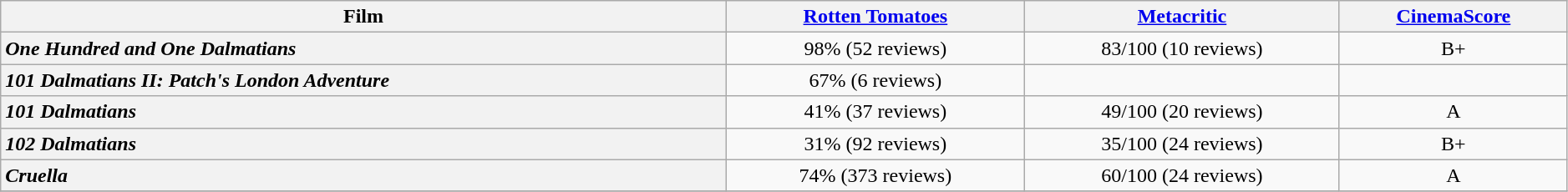<table class="wikitable sortable" width=99% border="1" style="text-align: center;">
<tr>
<th>Film</th>
<th><a href='#'>Rotten Tomatoes</a></th>
<th><a href='#'>Metacritic</a></th>
<th><a href='#'>CinemaScore</a></th>
</tr>
<tr>
<th style="text-align: left;"><em>One Hundred and One Dalmatians</em></th>
<td>98% (52 reviews)</td>
<td>83/100 (10 reviews)</td>
<td>B+</td>
</tr>
<tr>
<th style="text-align: left;"><em>101 Dalmatians II: Patch's London Adventure</em></th>
<td>67% (6 reviews)</td>
<td></td>
<td></td>
</tr>
<tr>
<th style="text-align: left;"><em>101 Dalmatians</em></th>
<td>41% (37 reviews)</td>
<td>49/100 (20 reviews)</td>
<td>A</td>
</tr>
<tr>
<th style="text-align: left;"><em>102 Dalmatians</em></th>
<td>31% (92 reviews)</td>
<td>35/100 (24 reviews)</td>
<td>B+</td>
</tr>
<tr>
<th style="text-align: left;"><em>Cruella</em></th>
<td>74% (373 reviews)</td>
<td>60/100 (24 reviews)</td>
<td>A</td>
</tr>
<tr>
</tr>
</table>
